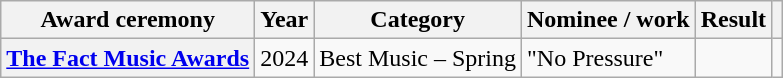<table class="wikitable plainrowheaders sortable">
<tr>
<th scope="col">Award ceremony</th>
<th scope="col">Year</th>
<th scope="col">Category </th>
<th scope="col">Nominee / work</th>
<th scope="col">Result</th>
<th scope="col" class="unsortable"></th>
</tr>
<tr>
<th scope="row"><a href='#'>The Fact Music Awards</a></th>
<td style="text-align:center">2024</td>
<td>Best Music – Spring</td>
<td>"No Pressure"</td>
<td></td>
<td style="text-align:center"><br></td>
</tr>
</table>
